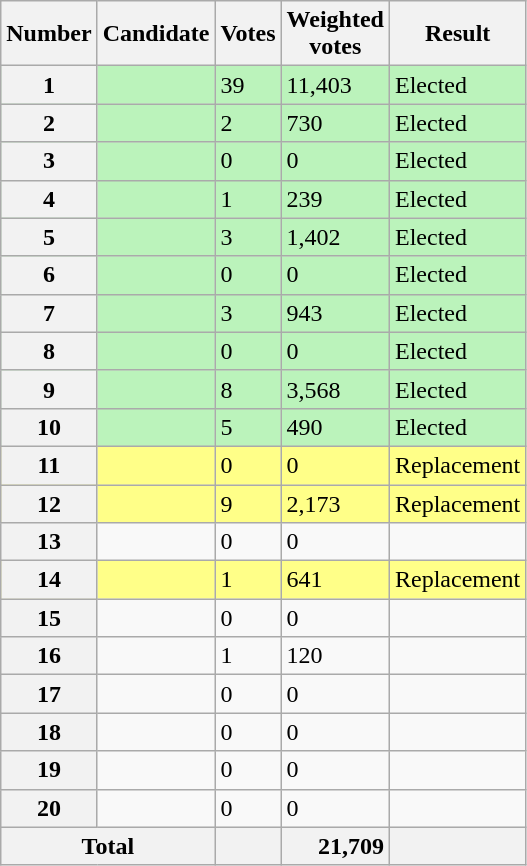<table class="wikitable sortable col3right col4right">
<tr>
<th scope="col">Number</th>
<th scope="col">Candidate</th>
<th scope="col">Votes</th>
<th scope="col">Weighted<br>votes</th>
<th scope="col">Result</th>
</tr>
<tr bgcolor=bbf3bb>
<th scope="row">1</th>
<td></td>
<td>39</td>
<td>11,403</td>
<td>Elected</td>
</tr>
<tr bgcolor=bbf3bb>
<th scope="row">2</th>
<td></td>
<td>2</td>
<td>730</td>
<td>Elected</td>
</tr>
<tr bgcolor=bbf3bb>
<th scope="row">3</th>
<td></td>
<td>0</td>
<td>0</td>
<td>Elected</td>
</tr>
<tr bgcolor=bbf3bb>
<th scope="row">4</th>
<td></td>
<td>1</td>
<td>239</td>
<td>Elected</td>
</tr>
<tr bgcolor=bbf3bb>
<th scope="row">5</th>
<td></td>
<td>3</td>
<td>1,402</td>
<td>Elected</td>
</tr>
<tr bgcolor=bbf3bb>
<th scope="row">6</th>
<td></td>
<td>0</td>
<td>0</td>
<td>Elected</td>
</tr>
<tr bgcolor=bbf3bb>
<th scope="row">7</th>
<td></td>
<td>3</td>
<td>943</td>
<td>Elected</td>
</tr>
<tr bgcolor=bbf3bb>
<th scope="row">8</th>
<td></td>
<td>0</td>
<td>0</td>
<td>Elected</td>
</tr>
<tr bgcolor=bbf3bb>
<th scope="row">9</th>
<td></td>
<td>8</td>
<td>3,568</td>
<td>Elected</td>
</tr>
<tr bgcolor=bbf3bb>
<th scope="row">10</th>
<td></td>
<td>5</td>
<td>490</td>
<td>Elected</td>
</tr>
<tr bgcolor=#FF8>
<th scope="row">11</th>
<td></td>
<td>0</td>
<td>0</td>
<td>Replacement</td>
</tr>
<tr bgcolor=#FF8>
<th scope="row">12</th>
<td></td>
<td>9</td>
<td>2,173</td>
<td>Replacement</td>
</tr>
<tr>
<th scope="row">13</th>
<td></td>
<td>0</td>
<td>0</td>
<td></td>
</tr>
<tr bgcolor=#FF8>
<th scope="row">14</th>
<td></td>
<td>1</td>
<td>641</td>
<td>Replacement</td>
</tr>
<tr>
<th scope="row">15</th>
<td></td>
<td>0</td>
<td>0</td>
<td></td>
</tr>
<tr>
<th scope="row">16</th>
<td></td>
<td>1</td>
<td>120</td>
<td></td>
</tr>
<tr>
<th scope="row">17</th>
<td></td>
<td>0</td>
<td>0</td>
<td></td>
</tr>
<tr>
<th scope="row">18</th>
<td></td>
<td>0</td>
<td>0</td>
<td></td>
</tr>
<tr>
<th scope="row">19</th>
<td></td>
<td>0</td>
<td>0</td>
<td></td>
</tr>
<tr>
<th scope="row">20</th>
<td></td>
<td>0</td>
<td>0</td>
<td></td>
</tr>
<tr class=sortbottom>
<th scope="row" colspan="2">Total</th>
<th style="text-align:right"></th>
<th style="text-align:right">21,709</th>
<th></th>
</tr>
</table>
